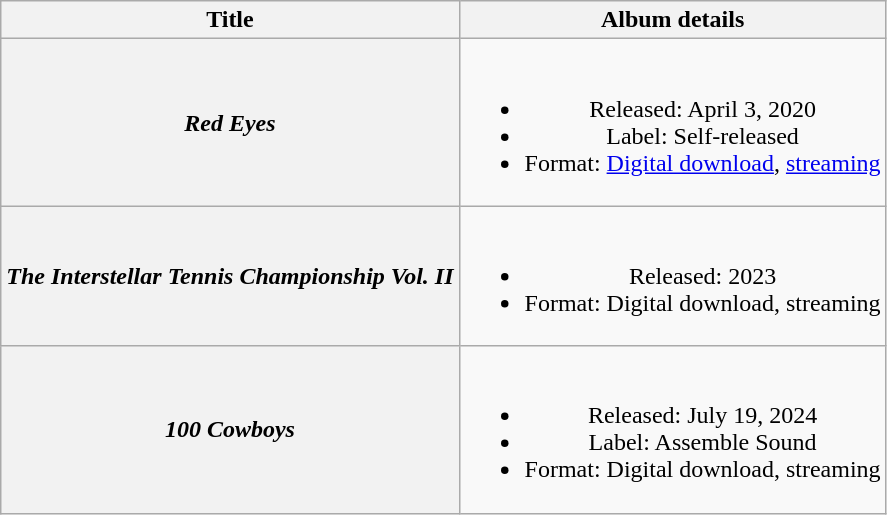<table class="wikitable plainrowheaders" style="text-align:center;">
<tr>
<th scope="col">Title</th>
<th scope="col">Album details</th>
</tr>
<tr>
<th scope="row"><em>Red Eyes</em></th>
<td><br><ul><li>Released: April 3, 2020</li><li>Label: Self-released</li><li>Format: <a href='#'>Digital download</a>, <a href='#'>streaming</a></li></ul></td>
</tr>
<tr>
<th scope="row"><em>The Interstellar Tennis Championship Vol. II</em></th>
<td><br><ul><li>Released: 2023</li><li>Format: Digital download, streaming</li></ul></td>
</tr>
<tr>
<th scope="row"><em>100 Cowboys</em></th>
<td><br><ul><li>Released: July 19, 2024</li><li>Label: Assemble Sound</li><li>Format: Digital download, streaming</li></ul></td>
</tr>
</table>
